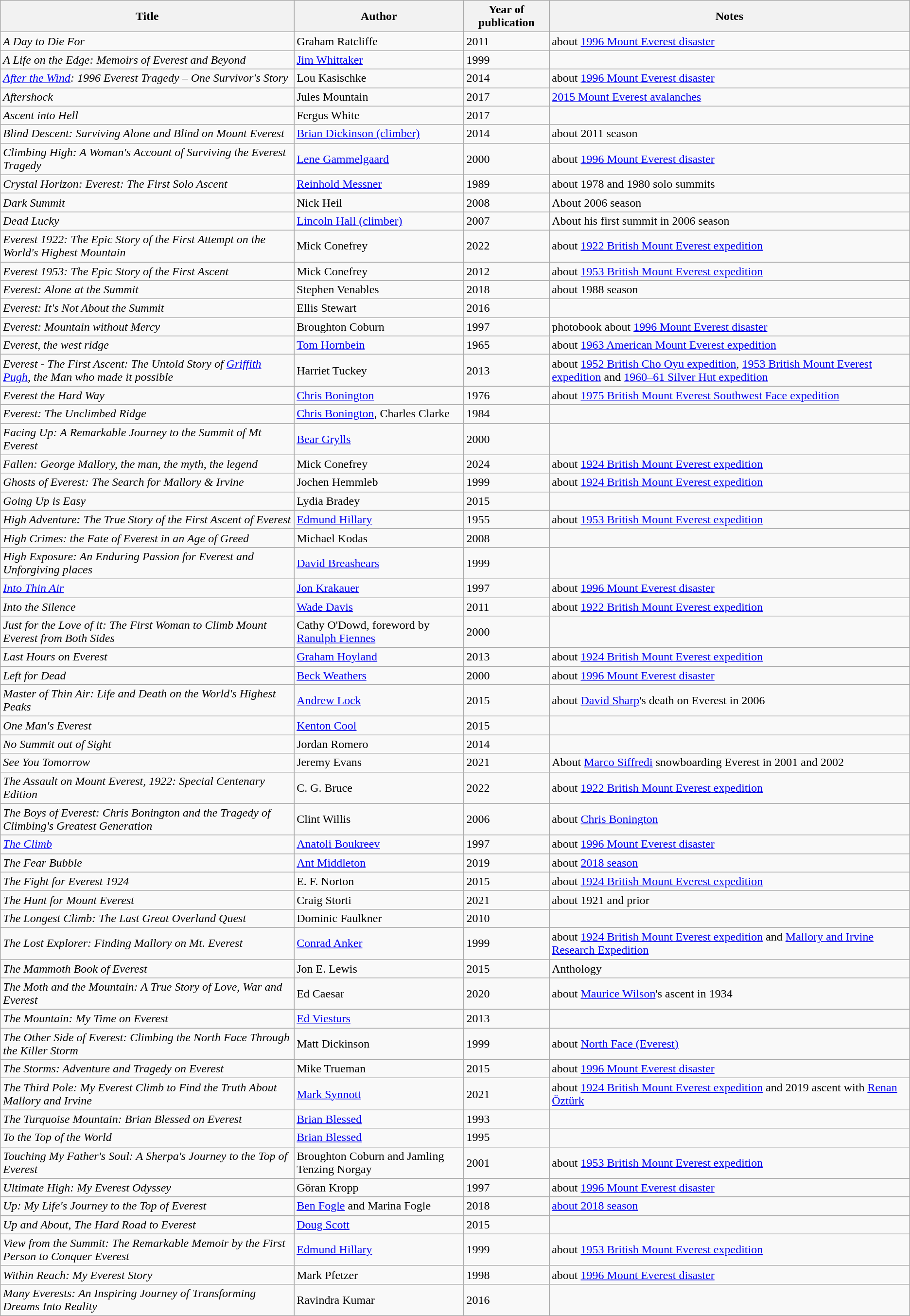<table class="wikitable sortable">
<tr>
<th>Title</th>
<th>Author</th>
<th>Year of publication</th>
<th>Notes</th>
</tr>
<tr>
<td><em>A Day to Die For</em></td>
<td>Graham Ratcliffe</td>
<td>2011</td>
<td> about <a href='#'>1996 Mount Everest disaster</a></td>
</tr>
<tr>
<td><em>A Life on the Edge: Memoirs of Everest and Beyond</em></td>
<td><a href='#'>Jim Whittaker</a></td>
<td>1999</td>
<td></td>
</tr>
<tr>
<td><em><a href='#'>After the Wind</a>: 1996 Everest Tragedy – One Survivor's Story</em></td>
<td>Lou Kasischke</td>
<td>2014</td>
<td> about <a href='#'>1996 Mount Everest disaster</a></td>
</tr>
<tr>
<td><em>Aftershock</em></td>
<td>Jules Mountain</td>
<td>2017</td>
<td><a href='#'>2015 Mount Everest avalanches</a></td>
</tr>
<tr>
<td><em>Ascent into Hell</em></td>
<td>Fergus White</td>
<td>2017</td>
<td></td>
</tr>
<tr>
<td><em>Blind Descent: Surviving Alone and Blind on Mount Everest</em></td>
<td><a href='#'>Brian Dickinson (climber)</a></td>
<td>2014</td>
<td>about 2011 season</td>
</tr>
<tr>
<td><em>Climbing High: A Woman's Account of Surviving the Everest Tragedy</em></td>
<td><a href='#'>Lene Gammelgaard</a> </td>
<td>2000</td>
<td>about <a href='#'>1996 Mount Everest disaster</a></td>
</tr>
<tr>
<td><em>Crystal Horizon: Everest: The First Solo Ascent</em></td>
<td><a href='#'>Reinhold Messner</a></td>
<td>1989</td>
<td>about 1978 and 1980 solo summits</td>
</tr>
<tr>
<td><em>Dark Summit</em></td>
<td>Nick Heil</td>
<td>2008</td>
<td>About 2006 season</td>
</tr>
<tr>
<td><em>Dead Lucky</em></td>
<td><a href='#'>Lincoln Hall (climber)</a></td>
<td>2007</td>
<td>About his first summit in 2006 season</td>
</tr>
<tr>
<td><em>Everest 1922: The Epic Story of the First Attempt on the World's Highest Mountain</em></td>
<td>Mick Conefrey</td>
<td>2022</td>
<td>about <a href='#'>1922 British Mount Everest expedition</a></td>
</tr>
<tr>
<td><em>Everest 1953: The Epic Story of the First Ascent</em></td>
<td>Mick Conefrey</td>
<td>2012</td>
<td>about <a href='#'>1953 British Mount Everest expedition</a></td>
</tr>
<tr>
<td><em>Everest: Alone at the Summit</em></td>
<td>Stephen Venables</td>
<td>2018</td>
<td>about 1988 season</td>
</tr>
<tr>
<td><em>Everest: It's Not About the Summit</em></td>
<td>Ellis Stewart</td>
<td>2016</td>
<td></td>
</tr>
<tr>
<td><em>Everest: Mountain without Mercy</em></td>
<td>Broughton Coburn</td>
<td>1997</td>
<td>photobook about <a href='#'>1996 Mount Everest disaster</a></td>
</tr>
<tr>
<td><em>Everest, the west ridge</em></td>
<td><a href='#'>Tom Hornbein</a></td>
<td>1965</td>
<td>about <a href='#'>1963 American Mount Everest expedition</a></td>
</tr>
<tr>
<td><em>Everest - The First Ascent: The Untold Story of <a href='#'>Griffith Pugh</a>, the Man who made it possible</em></td>
<td>Harriet Tuckey</td>
<td>2013</td>
<td>about <a href='#'>1952 British Cho Oyu expedition</a>, <a href='#'>1953 British Mount Everest expedition</a> and <a href='#'>1960–61 Silver Hut expedition</a></td>
</tr>
<tr>
<td><em>Everest the Hard Way</em></td>
<td><a href='#'>Chris Bonington</a></td>
<td>1976</td>
<td>about <a href='#'>1975 British Mount Everest Southwest Face expedition</a></td>
</tr>
<tr>
<td><em>Everest: The Unclimbed Ridge</em></td>
<td><a href='#'>Chris Bonington</a>, Charles Clarke</td>
<td>1984</td>
<td></td>
</tr>
<tr>
<td><em>Facing Up: A Remarkable Journey to the Summit of Mt Everest</em></td>
<td><a href='#'>Bear Grylls</a></td>
<td>2000</td>
<td></td>
</tr>
<tr>
<td><em>Fallen: George Mallory, the man, the myth, the legend</em></td>
<td>Mick Conefrey</td>
<td>2024</td>
<td>about <a href='#'>1924 British Mount Everest expedition</a></td>
</tr>
<tr>
<td><em>Ghosts of Everest: The Search for Mallory & Irvine</em></td>
<td>Jochen Hemmleb</td>
<td>1999</td>
<td>about <a href='#'>1924 British Mount Everest expedition</a></td>
</tr>
<tr>
<td><em>Going Up is Easy</em></td>
<td>Lydia Bradey</td>
<td>2015</td>
<td></td>
</tr>
<tr>
<td><em>High Adventure: The True Story of the First Ascent of Everest</em></td>
<td><a href='#'>Edmund Hillary</a></td>
<td>1955</td>
<td>about <a href='#'>1953 British Mount Everest expedition</a></td>
</tr>
<tr>
<td><em>High Crimes: the Fate of Everest in an Age of Greed</em></td>
<td>Michael Kodas</td>
<td>2008</td>
<td></td>
</tr>
<tr>
<td><em>High Exposure: An Enduring Passion for Everest and Unforgiving places</em></td>
<td><a href='#'>David Breashears</a></td>
<td>1999</td>
<td></td>
</tr>
<tr>
<td><em><a href='#'>Into Thin Air</a></em></td>
<td><a href='#'>Jon Krakauer</a></td>
<td>1997</td>
<td>about <a href='#'>1996 Mount Everest disaster</a></td>
</tr>
<tr>
<td><em>Into the Silence</em></td>
<td><a href='#'>Wade Davis</a></td>
<td>2011</td>
<td> about <a href='#'>1922 British Mount Everest expedition</a></td>
</tr>
<tr>
<td><em>Just for the Love of it: The First Woman to Climb Mount Everest from Both Sides</em></td>
<td>Cathy O'Dowd, foreword by <a href='#'>Ranulph Fiennes</a></td>
<td>2000</td>
<td></td>
</tr>
<tr>
<td><em>Last Hours on Everest</em></td>
<td><a href='#'>Graham Hoyland</a></td>
<td>2013</td>
<td>about <a href='#'>1924 British Mount Everest expedition</a></td>
</tr>
<tr>
<td><em>Left for Dead</em></td>
<td><a href='#'>Beck Weathers</a></td>
<td>2000</td>
<td> about <a href='#'>1996 Mount Everest disaster</a></td>
</tr>
<tr>
<td><em>Master of Thin Air: Life and Death on the World's Highest Peaks</em></td>
<td><a href='#'>Andrew Lock</a></td>
<td>2015</td>
<td>about <a href='#'>David Sharp</a>'s death on Everest in 2006</td>
</tr>
<tr>
<td><em>One Man's Everest</em></td>
<td><a href='#'>Kenton Cool</a></td>
<td>2015</td>
<td></td>
</tr>
<tr>
<td><em>No Summit out of Sight</em></td>
<td>Jordan Romero</td>
<td>2014</td>
<td></td>
</tr>
<tr>
<td><em>See You Tomorrow</em></td>
<td>Jeremy Evans</td>
<td>2021</td>
<td>About <a href='#'>Marco Siffredi</a> snowboarding Everest in 2001 and 2002</td>
</tr>
<tr>
<td><em>The Assault on Mount Everest, 1922: Special Centenary Edition</em></td>
<td>C. G. Bruce</td>
<td>2022</td>
<td>about <a href='#'>1922 British Mount Everest expedition</a></td>
</tr>
<tr>
<td><em>The Boys of Everest: Chris Bonington and the Tragedy of Climbing's Greatest Generation</em></td>
<td>Clint Willis</td>
<td>2006</td>
<td>about <a href='#'>Chris Bonington</a></td>
</tr>
<tr>
<td><em><a href='#'>The Climb</a></em></td>
<td><a href='#'>Anatoli Boukreev</a></td>
<td>1997</td>
<td>about <a href='#'>1996 Mount Everest disaster</a></td>
</tr>
<tr>
<td><em>The Fear Bubble</em></td>
<td><a href='#'>Ant Middleton</a></td>
<td>2019</td>
<td>about <a href='#'>2018 season</a></td>
</tr>
<tr>
<td><em>The Fight for Everest 1924</em></td>
<td>E. F. Norton</td>
<td>2015</td>
<td>about <a href='#'>1924 British Mount Everest expedition</a></td>
</tr>
<tr>
<td><em>The Hunt for Mount Everest</em></td>
<td>Craig Storti</td>
<td>2021</td>
<td>about 1921 and prior</td>
</tr>
<tr>
<td><em>The Longest Climb: The Last Great Overland Quest</em></td>
<td>Dominic Faulkner</td>
<td>2010</td>
<td></td>
</tr>
<tr>
<td><em>The Lost Explorer: Finding Mallory on Mt. Everest</em></td>
<td><a href='#'>Conrad Anker</a></td>
<td>1999</td>
<td>about <a href='#'>1924 British Mount Everest expedition</a> and <a href='#'>Mallory and Irvine Research Expedition</a></td>
</tr>
<tr>
<td><em>The Mammoth Book of Everest</em></td>
<td>Jon E. Lewis</td>
<td>2015</td>
<td>Anthology</td>
</tr>
<tr>
<td><em>The Moth and the Mountain: A True Story of Love, War and Everest</em></td>
<td>Ed Caesar</td>
<td>2020</td>
<td>about <a href='#'>Maurice Wilson</a>'s ascent in 1934</td>
</tr>
<tr>
<td><em>The Mountain: My Time on Everest</em></td>
<td><a href='#'>Ed Viesturs</a></td>
<td>2013</td>
<td></td>
</tr>
<tr>
<td><em>The Other Side of Everest: Climbing the North Face Through the Killer Storm</em></td>
<td>Matt Dickinson</td>
<td>1999</td>
<td>about <a href='#'>North Face (Everest)</a></td>
</tr>
<tr>
<td><em>The Storms: Adventure and Tragedy on Everest</em></td>
<td>Mike Trueman</td>
<td>2015</td>
<td> about <a href='#'>1996 Mount Everest disaster</a></td>
</tr>
<tr>
<td><em>The Third Pole: My Everest Climb to Find the Truth About Mallory and Irvine</em></td>
<td><a href='#'>Mark Synnott</a></td>
<td>2021</td>
<td>about <a href='#'>1924 British Mount Everest expedition</a> and 2019 ascent with <a href='#'>Renan Öztürk</a></td>
</tr>
<tr>
<td><em>The Turquoise Mountain: Brian Blessed on Everest</em></td>
<td><a href='#'>Brian Blessed</a></td>
<td>1993</td>
<td></td>
</tr>
<tr>
<td><em>To the Top of the World</em></td>
<td><a href='#'>Brian Blessed</a></td>
<td>1995</td>
<td></td>
</tr>
<tr>
<td><em>Touching My Father's Soul: A Sherpa's Journey to the Top of Everest</em></td>
<td>Broughton Coburn and Jamling Tenzing Norgay</td>
<td>2001</td>
<td>about <a href='#'>1953 British Mount Everest expedition</a></td>
</tr>
<tr>
<td><em>Ultimate High: My Everest Odyssey</em></td>
<td>Göran Kropp</td>
<td>1997</td>
<td>about <a href='#'>1996 Mount Everest disaster</a></td>
</tr>
<tr>
<td><em>Up: My Life's Journey to the Top of Everest</em></td>
<td><a href='#'>Ben Fogle</a> and Marina Fogle</td>
<td>2018</td>
<td><a href='#'>about 2018 season</a></td>
</tr>
<tr>
<td><em>Up and About, The Hard Road to Everest</em></td>
<td><a href='#'>Doug Scott</a></td>
<td>2015</td>
<td></td>
</tr>
<tr>
<td><em>View from the Summit: The Remarkable Memoir by the First Person to Conquer Everest</em></td>
<td><a href='#'>Edmund Hillary</a></td>
<td>1999</td>
<td>about <a href='#'>1953 British Mount Everest expedition</a></td>
</tr>
<tr>
<td><em>Within Reach: My Everest Story</em></td>
<td>Mark Pfetzer</td>
<td>1998</td>
<td>about <a href='#'>1996 Mount Everest disaster</a></td>
</tr>
<tr>
<td><em>Many Everests: An Inspiring Journey of Transforming Dreams Into Reality</em></td>
<td>Ravindra Kumar</td>
<td>2016</td>
<td></td>
</tr>
</table>
